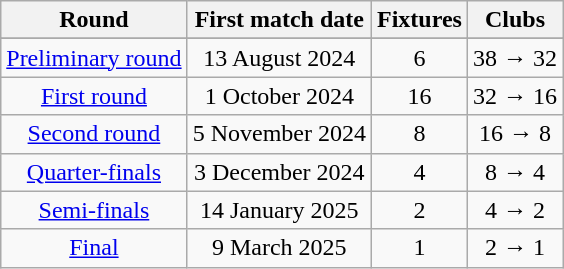<table class="wikitable" style="text-align: center">
<tr>
<th>Round</th>
<th>First match date</th>
<th>Fixtures</th>
<th>Clubs</th>
</tr>
<tr>
</tr>
<tr>
<td><a href='#'>Preliminary round</a></td>
<td>13 August 2024</td>
<td>6</td>
<td>38 → 32</td>
</tr>
<tr>
<td><a href='#'>First round</a></td>
<td>1 October 2024</td>
<td>16</td>
<td>32 → 16</td>
</tr>
<tr>
<td><a href='#'>Second round</a></td>
<td>5 November 2024</td>
<td>8</td>
<td>16 → 8</td>
</tr>
<tr>
<td><a href='#'>Quarter-finals</a></td>
<td>3 December 2024</td>
<td>4</td>
<td>8 → 4</td>
</tr>
<tr>
<td><a href='#'>Semi-finals</a></td>
<td>14 January 2025</td>
<td>2</td>
<td>4 → 2</td>
</tr>
<tr>
<td><a href='#'>Final</a></td>
<td>9 March 2025</td>
<td>1</td>
<td>2 → 1</td>
</tr>
</table>
